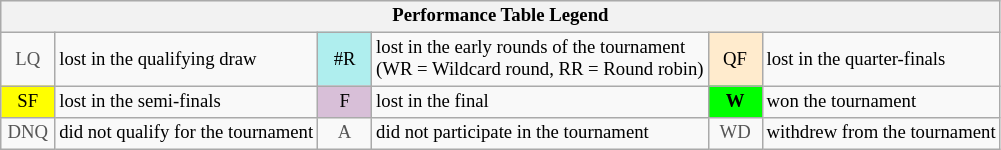<table class="wikitable" style="font-size:78%;">
<tr bgcolor="#efefef">
<th colspan="6">Performance Table Legend</th>
</tr>
<tr>
<td align="center" style="color:#555555;" width="30">LQ</td>
<td>lost in the qualifying draw</td>
<td align="center" style="background:#afeeee;">#R</td>
<td>lost in the early rounds of the tournament<br>(WR = Wildcard round, RR = Round robin)</td>
<td align="center" style="background:#ffebcd;">QF</td>
<td>lost in the quarter-finals</td>
</tr>
<tr>
<td align="center" style="background:yellow;">SF</td>
<td>lost in the semi-finals</td>
<td align="center" style="background:#D8BFD8;">F</td>
<td>lost in the final</td>
<td align="center" style="background:#00ff00;"><strong>W</strong></td>
<td>won the tournament</td>
</tr>
<tr>
<td align="center" style="color:#555555;" width="30">DNQ</td>
<td>did not qualify for the tournament</td>
<td align="center" style="color:#555555;" width="30">A</td>
<td>did not participate in the tournament</td>
<td align="center" style="color:#555555;" width="30">WD</td>
<td>withdrew from the tournament</td>
</tr>
</table>
